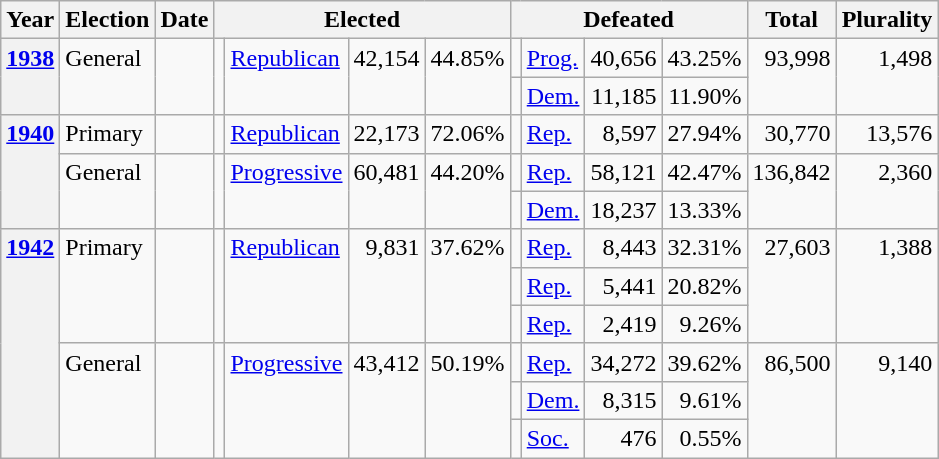<table class=wikitable>
<tr>
<th>Year</th>
<th>Election</th>
<th>Date</th>
<th ! colspan="4">Elected</th>
<th ! colspan="4">Defeated</th>
<th>Total</th>
<th>Plurality</th>
</tr>
<tr>
<th rowspan="2" valign="top"><a href='#'>1938</a></th>
<td rowspan="2" valign="top">General</td>
<td rowspan="2" valign="top"></td>
<td rowspan="2" valign="top"></td>
<td rowspan="2" valign="top" ><a href='#'>Republican</a></td>
<td rowspan="2" valign="top" align="right">42,154</td>
<td rowspan="2" valign="top" align="right">44.85%</td>
<td valign="top"></td>
<td valign="top" ><a href='#'>Prog.</a></td>
<td valign="top" align="right">40,656</td>
<td valign="top" align="right">43.25%</td>
<td rowspan="2" valign="top" align="right">93,998</td>
<td rowspan="2" valign="top" align="right">1,498</td>
</tr>
<tr>
<td valign="top"></td>
<td valign="top" ><a href='#'>Dem.</a></td>
<td valign="top" align="right">11,185</td>
<td valign="top" align="right">11.90%</td>
</tr>
<tr>
<th rowspan="3" valign="top"><a href='#'>1940</a></th>
<td valign="top">Primary</td>
<td valign="top"></td>
<td valign="top"></td>
<td valign="top" ><a href='#'>Republican</a></td>
<td valign="top" align="right">22,173</td>
<td valign="top" align="right">72.06%</td>
<td valign="top"></td>
<td valign="top" ><a href='#'>Rep.</a></td>
<td valign="top" align="right">8,597</td>
<td valign="top" align="right">27.94%</td>
<td valign="top" align="right">30,770</td>
<td valign="top" align="right">13,576</td>
</tr>
<tr>
<td rowspan="2" valign="top">General</td>
<td rowspan="2" valign="top"></td>
<td rowspan="2" valign="top"></td>
<td rowspan="2" valign="top" ><a href='#'>Progressive</a></td>
<td rowspan="2" valign="top" align="right">60,481</td>
<td rowspan="2" valign="top" align="right">44.20%</td>
<td valign="top"></td>
<td valign="top" ><a href='#'>Rep.</a></td>
<td valign="top" align="right">58,121</td>
<td valign="top" align="right">42.47%</td>
<td rowspan="2" valign="top" align="right">136,842</td>
<td rowspan="2" valign="top" align="right">2,360</td>
</tr>
<tr>
<td valign="top"></td>
<td valign="top" ><a href='#'>Dem.</a></td>
<td valign="top" align="right">18,237</td>
<td valign="top" align="right">13.33%</td>
</tr>
<tr>
<th rowspan="6" valign="top"><a href='#'>1942</a></th>
<td rowspan="3" valign="top">Primary</td>
<td rowspan="3" valign="top"></td>
<td rowspan="3" valign="top"></td>
<td rowspan="3" valign="top" ><a href='#'>Republican</a></td>
<td rowspan="3" valign="top" align="right">9,831</td>
<td rowspan="3" valign="top" align="right">37.62%</td>
<td valign="top"></td>
<td valign="top" ><a href='#'>Rep.</a></td>
<td valign="top" align="right">8,443</td>
<td valign="top" align="right">32.31%</td>
<td rowspan="3" valign="top" align="right">27,603</td>
<td rowspan="3" valign="top" align="right">1,388</td>
</tr>
<tr>
<td valign="top"></td>
<td valign="top" ><a href='#'>Rep.</a></td>
<td valign="top" align="right">5,441</td>
<td valign="top" align="right">20.82%</td>
</tr>
<tr>
<td valign="top"></td>
<td valign="top" ><a href='#'>Rep.</a></td>
<td valign="top" align="right">2,419</td>
<td valign="top" align="right">9.26%</td>
</tr>
<tr>
<td rowspan="3" valign="top">General</td>
<td rowspan="3" valign="top"></td>
<td rowspan="3" valign="top"></td>
<td rowspan="3" valign="top" ><a href='#'>Progressive</a></td>
<td rowspan="3" valign="top" align="right">43,412</td>
<td rowspan="3" valign="top" align="right">50.19%</td>
<td valign="top"></td>
<td valign="top" ><a href='#'>Rep.</a></td>
<td valign="top" align="right">34,272</td>
<td valign="top" align="right">39.62%</td>
<td rowspan="3" valign="top" align="right">86,500</td>
<td rowspan="3" valign="top" align="right">9,140</td>
</tr>
<tr>
<td valign="top"></td>
<td valign="top" ><a href='#'>Dem.</a></td>
<td valign="top" align="right">8,315</td>
<td valign="top" align="right">9.61%</td>
</tr>
<tr>
<td valign="top"></td>
<td valign="top" ><a href='#'>Soc.</a></td>
<td valign="top" align="right">476</td>
<td valign="top" align="right">0.55%</td>
</tr>
</table>
